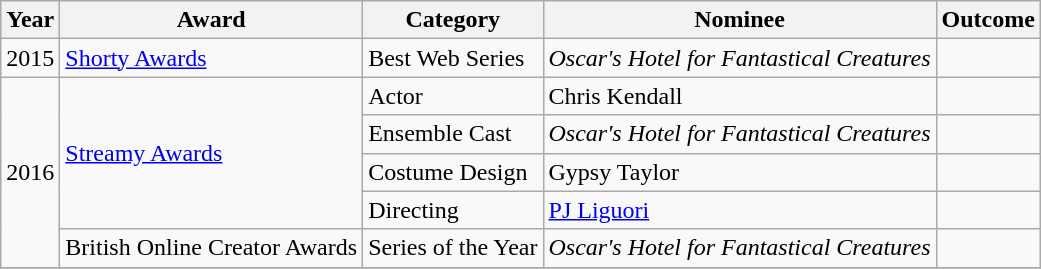<table class="wikitable">
<tr>
<th>Year</th>
<th>Award</th>
<th>Category</th>
<th>Nominee</th>
<th>Outcome</th>
</tr>
<tr>
<td>2015</td>
<td><a href='#'>Shorty Awards</a></td>
<td>Best Web Series</td>
<td><em>Oscar's Hotel for Fantastical Creatures</em></td>
<td></td>
</tr>
<tr>
<td rowspan=5>2016</td>
<td rowspan=4><a href='#'>Streamy Awards</a></td>
<td>Actor</td>
<td>Chris Kendall</td>
<td></td>
</tr>
<tr>
<td>Ensemble Cast</td>
<td><em>Oscar's Hotel for Fantastical Creatures</em></td>
<td></td>
</tr>
<tr>
<td>Costume Design</td>
<td>Gypsy Taylor</td>
<td></td>
</tr>
<tr>
<td>Directing</td>
<td><a href='#'>PJ Liguori</a></td>
<td></td>
</tr>
<tr>
<td>British Online Creator Awards</td>
<td>Series of the Year</td>
<td><em>Oscar's Hotel for Fantastical Creatures</em></td>
<td></td>
</tr>
<tr>
</tr>
</table>
